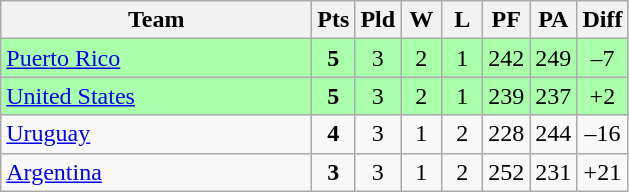<table class="wikitable" style="text-align:center">
<tr>
<th width=200>Team</th>
<th width=20>Pts</th>
<th width=20>Pld</th>
<th width=20>W</th>
<th width=20>L</th>
<th width=20>PF</th>
<th width=20>PA</th>
<th width=20>Diff</th>
</tr>
<tr style="background:#aaffaa">
<td style="text-align:left"> <a href='#'>Puerto Rico</a></td>
<td><strong>5</strong></td>
<td>3</td>
<td>2</td>
<td>1</td>
<td>242</td>
<td>249</td>
<td>–7</td>
</tr>
<tr style="background:#aaffaa">
<td style="text-align:left"> <a href='#'>United States</a></td>
<td><strong>5</strong></td>
<td>3</td>
<td>2</td>
<td>1</td>
<td>239</td>
<td>237</td>
<td>+2</td>
</tr>
<tr>
<td style="text-align:left"> <a href='#'>Uruguay</a></td>
<td><strong>4</strong></td>
<td>3</td>
<td>1</td>
<td>2</td>
<td>228</td>
<td>244</td>
<td>–16</td>
</tr>
<tr>
<td style="text-align:left"> <a href='#'>Argentina</a></td>
<td><strong>3</strong></td>
<td>3</td>
<td>1</td>
<td>2</td>
<td>252</td>
<td>231</td>
<td>+21</td>
</tr>
</table>
